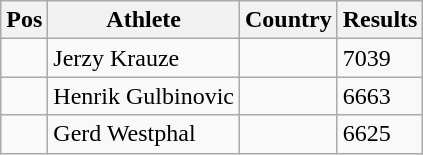<table class="wikitable">
<tr>
<th>Pos</th>
<th>Athlete</th>
<th>Country</th>
<th>Results</th>
</tr>
<tr>
<td align="center"></td>
<td>Jerzy Krauze</td>
<td></td>
<td>7039</td>
</tr>
<tr>
<td align="center"></td>
<td>Henrik Gulbinovic</td>
<td></td>
<td>6663</td>
</tr>
<tr>
<td align="center"></td>
<td>Gerd Westphal</td>
<td></td>
<td>6625</td>
</tr>
</table>
